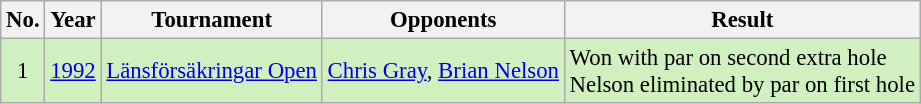<table class="wikitable" style="font-size:95%;">
<tr>
<th>No.</th>
<th>Year</th>
<th>Tournament</th>
<th>Opponents</th>
<th>Result</th>
</tr>
<tr style="background:#D0F0C0;">
<td align=center>1</td>
<td><a href='#'>1992</a></td>
<td><a href='#'>Länsförsäkringar Open</a></td>
<td> <a href='#'>Chris Gray</a>,  <a href='#'>Brian Nelson</a></td>
<td>Won with par on second extra hole<br>Nelson eliminated by par on first hole</td>
</tr>
</table>
